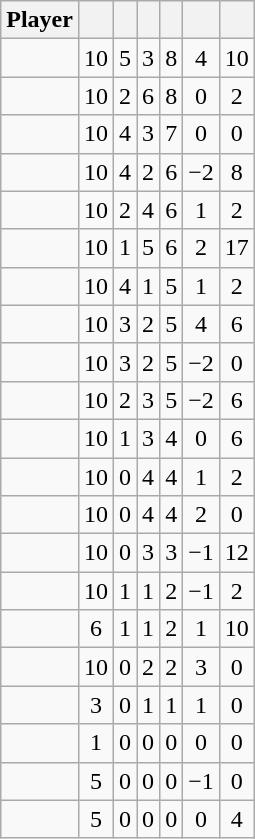<table class="wikitable sortable" style="text-align:center;">
<tr align=center>
<th>Player</th>
<th></th>
<th></th>
<th></th>
<th></th>
<th data-sort-type="number"></th>
<th></th>
</tr>
<tr>
<td></td>
<td>10</td>
<td>5</td>
<td>3</td>
<td>8</td>
<td>4</td>
<td>10</td>
</tr>
<tr>
<td></td>
<td>10</td>
<td>2</td>
<td>6</td>
<td>8</td>
<td>0</td>
<td>2</td>
</tr>
<tr>
<td></td>
<td>10</td>
<td>4</td>
<td>3</td>
<td>7</td>
<td>0</td>
<td>0</td>
</tr>
<tr>
<td></td>
<td>10</td>
<td>4</td>
<td>2</td>
<td>6</td>
<td>−2</td>
<td>8</td>
</tr>
<tr>
<td></td>
<td>10</td>
<td>2</td>
<td>4</td>
<td>6</td>
<td>1</td>
<td>2</td>
</tr>
<tr>
<td></td>
<td>10</td>
<td>1</td>
<td>5</td>
<td>6</td>
<td>2</td>
<td>17</td>
</tr>
<tr>
<td></td>
<td>10</td>
<td>4</td>
<td>1</td>
<td>5</td>
<td>1</td>
<td>2</td>
</tr>
<tr>
<td></td>
<td>10</td>
<td>3</td>
<td>2</td>
<td>5</td>
<td>4</td>
<td>6</td>
</tr>
<tr>
<td></td>
<td>10</td>
<td>3</td>
<td>2</td>
<td>5</td>
<td>−2</td>
<td>0</td>
</tr>
<tr>
<td></td>
<td>10</td>
<td>2</td>
<td>3</td>
<td>5</td>
<td>−2</td>
<td>6</td>
</tr>
<tr>
<td></td>
<td>10</td>
<td>1</td>
<td>3</td>
<td>4</td>
<td>0</td>
<td>6</td>
</tr>
<tr>
<td></td>
<td>10</td>
<td>0</td>
<td>4</td>
<td>4</td>
<td>1</td>
<td>2</td>
</tr>
<tr>
<td></td>
<td>10</td>
<td>0</td>
<td>4</td>
<td>4</td>
<td>2</td>
<td>0</td>
</tr>
<tr>
<td></td>
<td>10</td>
<td>0</td>
<td>3</td>
<td>3</td>
<td>−1</td>
<td>12</td>
</tr>
<tr>
<td></td>
<td>10</td>
<td>1</td>
<td>1</td>
<td>2</td>
<td>−1</td>
<td>2</td>
</tr>
<tr>
<td></td>
<td>6</td>
<td>1</td>
<td>1</td>
<td>2</td>
<td>1</td>
<td>10</td>
</tr>
<tr>
<td></td>
<td>10</td>
<td>0</td>
<td>2</td>
<td>2</td>
<td>3</td>
<td>0</td>
</tr>
<tr>
<td></td>
<td>3</td>
<td>0</td>
<td>1</td>
<td>1</td>
<td>1</td>
<td>0</td>
</tr>
<tr>
<td></td>
<td>1</td>
<td>0</td>
<td>0</td>
<td>0</td>
<td>0</td>
<td>0</td>
</tr>
<tr>
<td></td>
<td>5</td>
<td>0</td>
<td>0</td>
<td>0</td>
<td>−1</td>
<td>0</td>
</tr>
<tr>
<td></td>
<td>5</td>
<td>0</td>
<td>0</td>
<td>0</td>
<td>0</td>
<td>4</td>
</tr>
</table>
